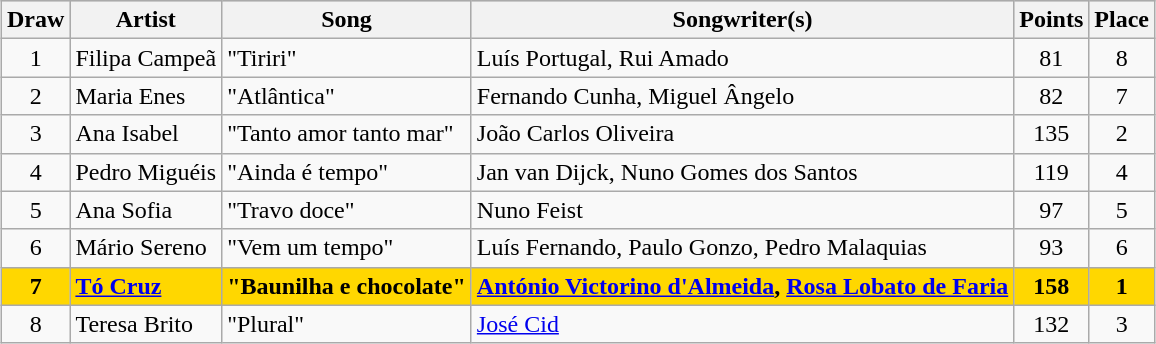<table class="sortable wikitable" style="margin: 1em auto 1em auto; text-align:center">
<tr bgcolor="#CCCCCC">
<th>Draw</th>
<th>Artist</th>
<th>Song</th>
<th>Songwriter(s)</th>
<th>Points</th>
<th>Place</th>
</tr>
<tr>
<td>1</td>
<td align="left">Filipa Campeã</td>
<td align="left">"Tiriri"</td>
<td align="left">Luís Portugal, Rui Amado</td>
<td>81</td>
<td>8</td>
</tr>
<tr>
<td>2</td>
<td align="left">Maria Enes</td>
<td align="left">"Atlântica"</td>
<td align="left">Fernando Cunha, Miguel Ângelo</td>
<td>82</td>
<td>7</td>
</tr>
<tr>
<td>3</td>
<td align="left">Ana Isabel</td>
<td align="left">"Tanto amor tanto mar"</td>
<td align="left">João Carlos Oliveira</td>
<td>135</td>
<td>2</td>
</tr>
<tr>
<td>4</td>
<td align="left">Pedro Miguéis</td>
<td align="left">"Ainda é tempo"</td>
<td align="left">Jan van Dijck, Nuno Gomes dos Santos</td>
<td>119</td>
<td>4</td>
</tr>
<tr>
<td>5</td>
<td align="left">Ana Sofia</td>
<td align="left">"Travo doce"</td>
<td align="left">Nuno Feist</td>
<td>97</td>
<td>5</td>
</tr>
<tr>
<td>6</td>
<td align="left">Mário Sereno</td>
<td align="left">"Vem um tempo"</td>
<td align="left">Luís Fernando, Paulo Gonzo, Pedro Malaquias</td>
<td>93</td>
<td>6</td>
</tr>
<tr style="font-weight:bold; background:gold;">
<td>7</td>
<td align="left"><a href='#'>Tó Cruz</a></td>
<td align="left">"Baunilha e chocolate"</td>
<td align="left"><a href='#'>António Victorino d'Almeida</a>, <a href='#'>Rosa Lobato de Faria</a></td>
<td>158</td>
<td>1</td>
</tr>
<tr>
<td>8</td>
<td align="left">Teresa Brito</td>
<td align="left">"Plural"</td>
<td align="left"><a href='#'>José Cid</a></td>
<td>132</td>
<td>3</td>
</tr>
</table>
